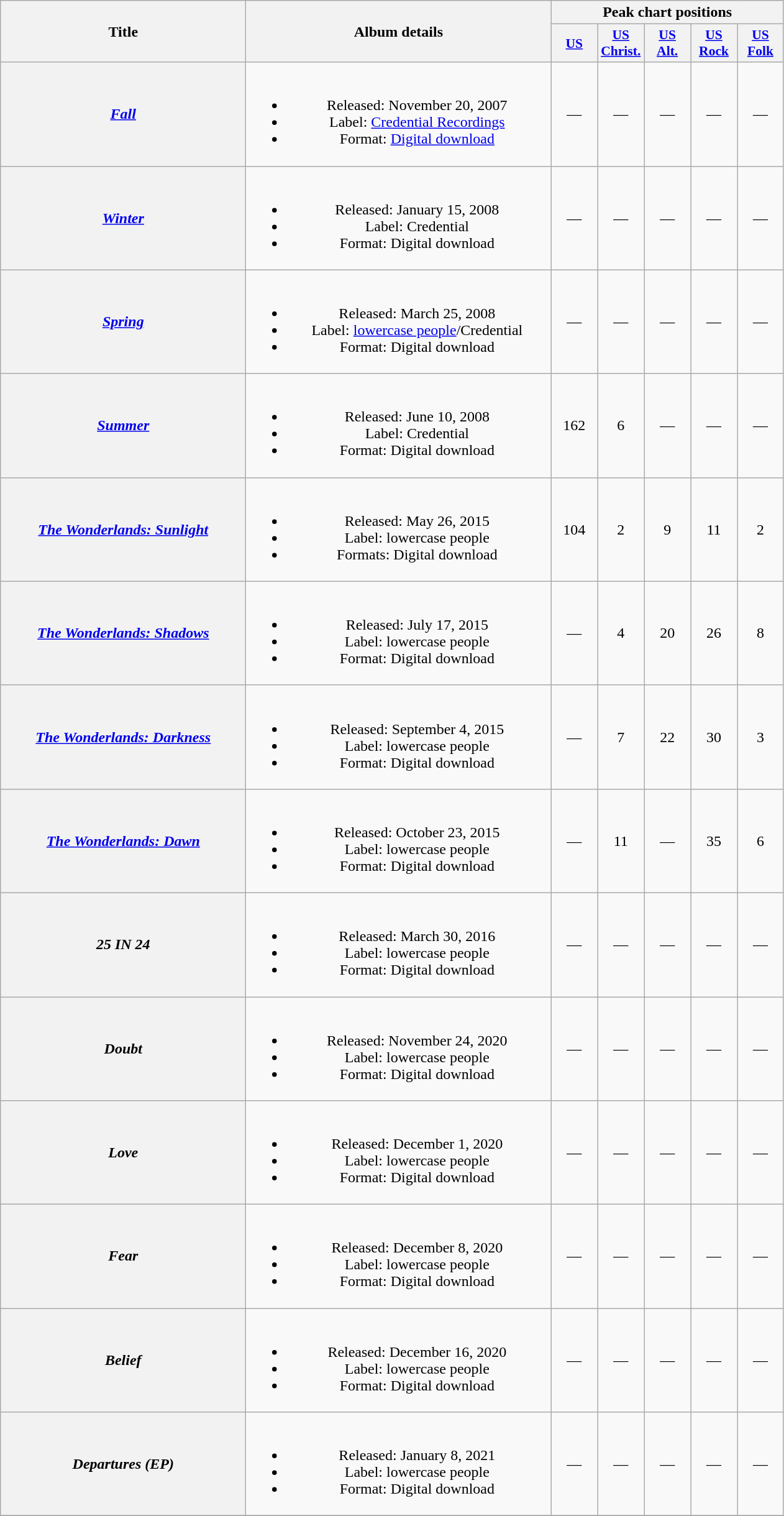<table class="wikitable plainrowheaders" style="text-align:center;">
<tr>
<th scope="col" rowspan="2" style="width:16em;">Title</th>
<th scope="col" rowspan="2" style="width:20em;">Album details</th>
<th scope="col" colspan="5">Peak chart positions</th>
</tr>
<tr>
<th scope="col" style="width:3em;font-size:90%;"><a href='#'>US</a><br></th>
<th scope="col" style="width:3em;font-size:90%;"><a href='#'>US<br>Christ.</a><br></th>
<th scope="col" style="width:3em;font-size:90%;"><a href='#'>US<br>Alt.</a><br></th>
<th scope="col" style="width:3em;font-size:90%;"><a href='#'>US<br>Rock</a><br></th>
<th scope="col" style="width:3em;font-size:90%;"><a href='#'>US<br>Folk</a><br></th>
</tr>
<tr>
<th scope="row"><em><a href='#'>Fall</a></em></th>
<td><br><ul><li>Released: November 20, 2007</li><li>Label: <a href='#'>Credential Recordings</a></li><li>Format: <a href='#'>Digital download</a></li></ul></td>
<td>—</td>
<td>—</td>
<td>—</td>
<td>—</td>
<td>—</td>
</tr>
<tr>
<th scope="row"><em><a href='#'>Winter</a></em></th>
<td><br><ul><li>Released: January 15, 2008</li><li>Label: Credential</li><li>Format: Digital download</li></ul></td>
<td>—</td>
<td>—</td>
<td>—</td>
<td>—</td>
<td>—</td>
</tr>
<tr>
<th scope="row"><em><a href='#'>Spring</a></em></th>
<td><br><ul><li>Released: March 25, 2008</li><li>Label: <a href='#'>lowercase people</a>/Credential</li><li>Format: Digital download</li></ul></td>
<td>—</td>
<td>—</td>
<td>—</td>
<td>—</td>
<td>—</td>
</tr>
<tr>
<th scope="row"><em><a href='#'>Summer</a></em></th>
<td><br><ul><li>Released: June 10, 2008</li><li>Label: Credential</li><li>Format: Digital download</li></ul></td>
<td>162</td>
<td>6</td>
<td>—</td>
<td>—</td>
<td>—</td>
</tr>
<tr>
<th scope="row"><em><a href='#'>The Wonderlands: Sunlight</a></em></th>
<td><br><ul><li>Released: May 26, 2015</li><li>Label: lowercase people</li><li>Formats: Digital download</li></ul></td>
<td>104</td>
<td>2</td>
<td>9</td>
<td>11</td>
<td>2</td>
</tr>
<tr>
<th scope="row"><em><a href='#'>The Wonderlands: Shadows</a></em></th>
<td><br><ul><li>Released: July 17, 2015</li><li>Label: lowercase people</li><li>Format: Digital download</li></ul></td>
<td>—</td>
<td>4</td>
<td>20</td>
<td>26</td>
<td>8</td>
</tr>
<tr>
<th scope="row"><em><a href='#'>The Wonderlands: Darkness</a></em></th>
<td><br><ul><li>Released: September 4, 2015</li><li>Label: lowercase people</li><li>Format: Digital download</li></ul></td>
<td>—</td>
<td>7</td>
<td>22</td>
<td>30</td>
<td>3</td>
</tr>
<tr>
<th scope="row"><em><a href='#'>The Wonderlands: Dawn</a></em></th>
<td><br><ul><li>Released: October 23, 2015</li><li>Label: lowercase people</li><li>Format: Digital download</li></ul></td>
<td>—</td>
<td>11</td>
<td>—</td>
<td>35</td>
<td>6</td>
</tr>
<tr>
<th scope="row"><em>25 IN 24</em></th>
<td><br><ul><li>Released: March 30, 2016</li><li>Label: lowercase people</li><li>Format: Digital download</li></ul></td>
<td>—</td>
<td>—</td>
<td>—</td>
<td>—</td>
<td>—</td>
</tr>
<tr>
<th scope="row"><em>Doubt</em></th>
<td><br><ul><li>Released: November 24, 2020</li><li>Label: lowercase people</li><li>Format: Digital download</li></ul></td>
<td>—</td>
<td>—</td>
<td>—</td>
<td>—</td>
<td>—</td>
</tr>
<tr>
<th scope="row"><em>Love</em></th>
<td><br><ul><li>Released: December 1, 2020</li><li>Label: lowercase people</li><li>Format: Digital download</li></ul></td>
<td>—</td>
<td>—</td>
<td>—</td>
<td>—</td>
<td>—</td>
</tr>
<tr>
<th scope="row"><em>Fear</em></th>
<td><br><ul><li>Released: December 8, 2020</li><li>Label: lowercase people</li><li>Format: Digital download</li></ul></td>
<td>—</td>
<td>—</td>
<td>—</td>
<td>—</td>
<td>—</td>
</tr>
<tr>
<th scope="row"><em>Belief</em></th>
<td><br><ul><li>Released: December 16, 2020</li><li>Label: lowercase people</li><li>Format: Digital download</li></ul></td>
<td>—</td>
<td>—</td>
<td>—</td>
<td>—</td>
<td>—</td>
</tr>
<tr>
<th scope="row"><em>Departures (EP)</em></th>
<td><br><ul><li>Released: January 8, 2021</li><li>Label: lowercase people</li><li>Format: Digital download</li></ul></td>
<td>—</td>
<td>—</td>
<td>—</td>
<td>—</td>
<td>—</td>
</tr>
<tr>
</tr>
</table>
